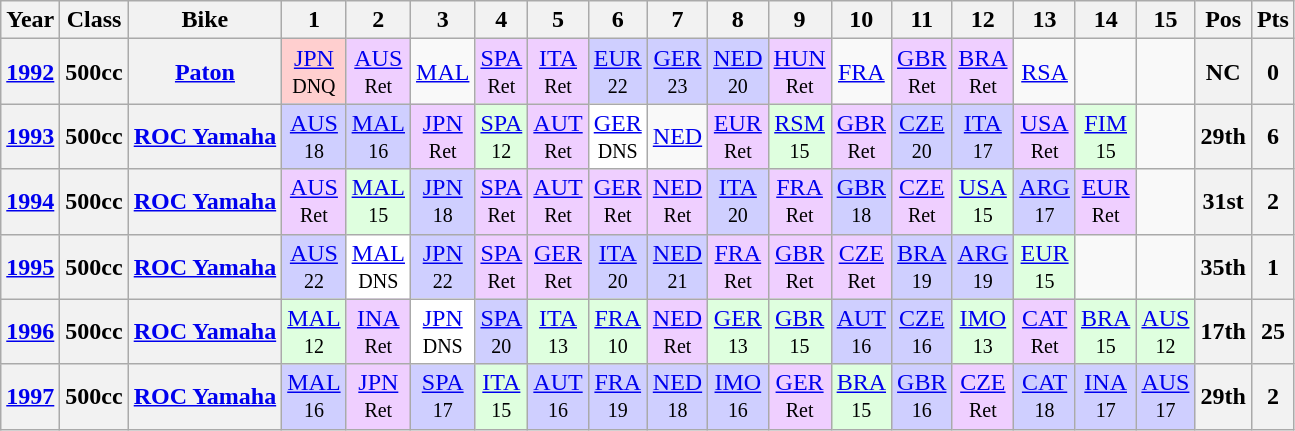<table class="wikitable" style="text-align:center">
<tr>
<th>Year</th>
<th>Class</th>
<th>Bike</th>
<th>1</th>
<th>2</th>
<th>3</th>
<th>4</th>
<th>5</th>
<th>6</th>
<th>7</th>
<th>8</th>
<th>9</th>
<th>10</th>
<th>11</th>
<th>12</th>
<th>13</th>
<th>14</th>
<th>15</th>
<th>Pos</th>
<th>Pts</th>
</tr>
<tr>
<th><a href='#'>1992</a></th>
<th>500cc</th>
<th><a href='#'>Paton</a></th>
<td style="background:#ffcfcf;"><a href='#'>JPN</a><br><small>DNQ</small></td>
<td style="background:#EFCFFF;"><a href='#'>AUS</a><br><small>Ret</small></td>
<td><a href='#'>MAL</a></td>
<td style="background:#EFCFFF;"><a href='#'>SPA</a><br><small>Ret</small></td>
<td style="background:#EFCFFF;"><a href='#'>ITA</a><br><small>Ret</small></td>
<td style="background:#CFCFFF;"><a href='#'>EUR</a><br><small>22</small></td>
<td style="background:#CFCFFF;"><a href='#'>GER</a><br><small>23</small></td>
<td style="background:#CFCFFF;"><a href='#'>NED</a><br><small>20</small></td>
<td style="background:#EFCFFF;"><a href='#'>HUN</a><br><small>Ret</small></td>
<td><a href='#'>FRA</a></td>
<td style="background:#EFCFFF;"><a href='#'>GBR</a><br><small>Ret</small></td>
<td style="background:#EFCFFF;"><a href='#'>BRA</a><br><small>Ret</small></td>
<td><a href='#'>RSA</a></td>
<td></td>
<td></td>
<th>NC</th>
<th>0</th>
</tr>
<tr>
<th><a href='#'>1993</a></th>
<th>500cc</th>
<th><a href='#'>ROC Yamaha</a></th>
<td style="background:#CFCFFF;"><a href='#'>AUS</a><br><small>18</small></td>
<td style="background:#CFCFFF;"><a href='#'>MAL</a><br><small>16</small></td>
<td style="background:#EFCFFF;"><a href='#'>JPN</a><br><small>Ret</small></td>
<td style="background:#DFFFDF;"><a href='#'>SPA</a><br><small>12</small></td>
<td style="background:#EFCFFF;"><a href='#'>AUT</a><br><small>Ret</small></td>
<td style="background:#ffffff;"><a href='#'>GER</a><br><small>DNS</small></td>
<td><a href='#'>NED</a></td>
<td style="background:#EFCFFF;"><a href='#'>EUR</a><br><small>Ret</small></td>
<td style="background:#DFFFDF;"><a href='#'>RSM</a><br><small>15</small></td>
<td style="background:#EFCFFF;"><a href='#'>GBR</a><br><small>Ret</small></td>
<td style="background:#CFCFFF;"><a href='#'>CZE</a><br><small>20</small></td>
<td style="background:#CFCFFF;"><a href='#'>ITA</a><br><small>17</small></td>
<td style="background:#EFCFFF;"><a href='#'>USA</a><br><small>Ret</small></td>
<td style="background:#DFFFDF;"><a href='#'>FIM</a><br><small>15</small></td>
<td></td>
<th>29th</th>
<th>6</th>
</tr>
<tr>
<th><a href='#'>1994</a></th>
<th>500cc</th>
<th><a href='#'>ROC Yamaha</a></th>
<td style="background:#EFCFFF;"><a href='#'>AUS</a><br><small>Ret</small></td>
<td style="background:#DFFFDF;"><a href='#'>MAL</a><br><small>15</small></td>
<td style="background:#CFCFFF;"><a href='#'>JPN</a><br><small>18</small></td>
<td style="background:#EFCFFF;"><a href='#'>SPA</a><br><small>Ret</small></td>
<td style="background:#EFCFFF;"><a href='#'>AUT</a><br><small>Ret</small></td>
<td style="background:#EFCFFF;"><a href='#'>GER</a><br><small>Ret</small></td>
<td style="background:#EFCFFF;"><a href='#'>NED</a><br><small>Ret</small></td>
<td style="background:#CFCFFF;"><a href='#'>ITA</a><br><small>20</small></td>
<td style="background:#EFCFFF;"><a href='#'>FRA</a><br><small>Ret</small></td>
<td style="background:#CFCFFF;"><a href='#'>GBR</a><br><small>18</small></td>
<td style="background:#EFCFFF;"><a href='#'>CZE</a><br><small>Ret</small></td>
<td style="background:#DFFFDF;"><a href='#'>USA</a><br><small>15</small></td>
<td style="background:#CFCFFF;"><a href='#'>ARG</a><br><small>17</small></td>
<td style="background:#EFCFFF;"><a href='#'>EUR</a><br><small>Ret</small></td>
<td></td>
<th>31st</th>
<th>2</th>
</tr>
<tr>
<th><a href='#'>1995</a></th>
<th>500cc</th>
<th><a href='#'>ROC Yamaha</a></th>
<td style="background:#CFCFFF;"><a href='#'>AUS</a><br><small>22</small></td>
<td style="background:#ffffff;"><a href='#'>MAL</a><br><small>DNS</small></td>
<td style="background:#CFCFFF;"><a href='#'>JPN</a><br><small>22</small></td>
<td style="background:#EFCFFF;"><a href='#'>SPA</a><br><small>Ret</small></td>
<td style="background:#EFCFFF;"><a href='#'>GER</a><br><small>Ret</small></td>
<td style="background:#CFCFFF;"><a href='#'>ITA</a><br><small>20</small></td>
<td style="background:#CFCFFF;"><a href='#'>NED</a><br><small>21</small></td>
<td style="background:#EFCFFF;"><a href='#'>FRA</a><br><small>Ret</small></td>
<td style="background:#EFCFFF;"><a href='#'>GBR</a><br><small>Ret</small></td>
<td style="background:#EFCFFF;"><a href='#'>CZE</a><br><small>Ret</small></td>
<td style="background:#CFCFFF;"><a href='#'>BRA</a><br><small>19</small></td>
<td style="background:#CFCFFF;"><a href='#'>ARG</a><br><small>19</small></td>
<td style="background:#DFFFDF;"><a href='#'>EUR</a><br><small>15</small></td>
<td></td>
<td></td>
<th>35th</th>
<th>1</th>
</tr>
<tr>
<th><a href='#'>1996</a></th>
<th>500cc</th>
<th><a href='#'>ROC Yamaha</a></th>
<td style="background:#DFFFDF;"><a href='#'>MAL</a><br><small>12</small></td>
<td style="background:#EFCFFF;"><a href='#'>INA</a><br><small>Ret</small></td>
<td style="background:#ffffff;"><a href='#'>JPN</a><br><small>DNS</small></td>
<td style="background:#CFCFFF;"><a href='#'>SPA</a><br><small>20</small></td>
<td style="background:#DFFFDF;"><a href='#'>ITA</a><br><small>13</small></td>
<td style="background:#DFFFDF;"><a href='#'>FRA</a><br><small>10</small></td>
<td style="background:#EFCFFF;"><a href='#'>NED</a><br><small>Ret</small></td>
<td style="background:#DFFFDF;"><a href='#'>GER</a><br><small>13</small></td>
<td style="background:#DFFFDF;"><a href='#'>GBR</a><br><small>15</small></td>
<td style="background:#CFCFFF;"><a href='#'>AUT</a><br><small>16</small></td>
<td style="background:#CFCFFF;"><a href='#'>CZE</a><br><small>16</small></td>
<td style="background:#DFFFDF;"><a href='#'>IMO</a><br><small>13</small></td>
<td style="background:#EFCFFF;"><a href='#'>CAT</a><br><small>Ret</small></td>
<td style="background:#DFFFDF;"><a href='#'>BRA</a><br><small>15</small></td>
<td style="background:#DFFFDF;"><a href='#'>AUS</a><br><small>12</small></td>
<th>17th</th>
<th>25</th>
</tr>
<tr>
<th><a href='#'>1997</a></th>
<th>500cc</th>
<th><a href='#'>ROC Yamaha</a></th>
<td style="background:#CFCFFF;"><a href='#'>MAL</a><br><small>16</small></td>
<td style="background:#EFCFFF;"><a href='#'>JPN</a><br><small>Ret</small></td>
<td style="background:#CFCFFF;"><a href='#'>SPA</a><br><small>17</small></td>
<td style="background:#DFFFDF;"><a href='#'>ITA</a><br><small>15</small></td>
<td style="background:#CFCFFF;"><a href='#'>AUT</a><br><small>16</small></td>
<td style="background:#CFCFFF;"><a href='#'>FRA</a><br><small>19</small></td>
<td style="background:#CFCFFF;"><a href='#'>NED</a><br><small>18</small></td>
<td style="background:#CFCFFF;"><a href='#'>IMO</a><br><small>16</small></td>
<td style="background:#EFCFFF;"><a href='#'>GER</a><br><small>Ret</small></td>
<td style="background:#DFFFDF;"><a href='#'>BRA</a><br><small>15</small></td>
<td style="background:#CFCFFF;"><a href='#'>GBR</a><br><small>16</small></td>
<td style="background:#EFCFFF;"><a href='#'>CZE</a><br><small>Ret</small></td>
<td style="background:#CFCFFF;"><a href='#'>CAT</a><br><small>18</small></td>
<td style="background:#CFCFFF;"><a href='#'>INA</a><br><small>17</small></td>
<td style="background:#CFCFFF;"><a href='#'>AUS</a><br><small>17</small></td>
<th>29th</th>
<th>2</th>
</tr>
</table>
